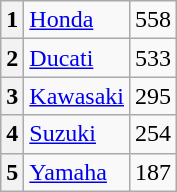<table class="wikitable">
<tr>
<th>1</th>
<td><a href='#'>Honda</a></td>
<td>558</td>
</tr>
<tr>
<th>2</th>
<td><a href='#'>Ducati</a></td>
<td>533</td>
</tr>
<tr>
<th>3</th>
<td><a href='#'>Kawasaki</a></td>
<td>295</td>
</tr>
<tr>
<th>4</th>
<td><a href='#'>Suzuki</a></td>
<td>254</td>
</tr>
<tr>
<th>5</th>
<td><a href='#'>Yamaha</a></td>
<td>187</td>
</tr>
</table>
